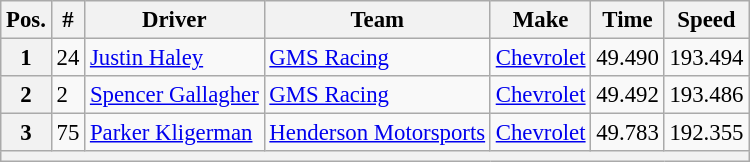<table class="wikitable" style="font-size:95%">
<tr>
<th>Pos.</th>
<th>#</th>
<th>Driver</th>
<th>Team</th>
<th>Make</th>
<th>Time</th>
<th>Speed</th>
</tr>
<tr>
<th>1</th>
<td>24</td>
<td><a href='#'>Justin Haley</a></td>
<td><a href='#'>GMS Racing</a></td>
<td><a href='#'>Chevrolet</a></td>
<td>49.490</td>
<td>193.494</td>
</tr>
<tr>
<th>2</th>
<td>2</td>
<td><a href='#'>Spencer Gallagher</a></td>
<td><a href='#'>GMS Racing</a></td>
<td><a href='#'>Chevrolet</a></td>
<td>49.492</td>
<td>193.486</td>
</tr>
<tr>
<th>3</th>
<td>75</td>
<td><a href='#'>Parker Kligerman</a></td>
<td><a href='#'>Henderson Motorsports</a></td>
<td><a href='#'>Chevrolet</a></td>
<td>49.783</td>
<td>192.355</td>
</tr>
<tr>
<th colspan="7"></th>
</tr>
</table>
